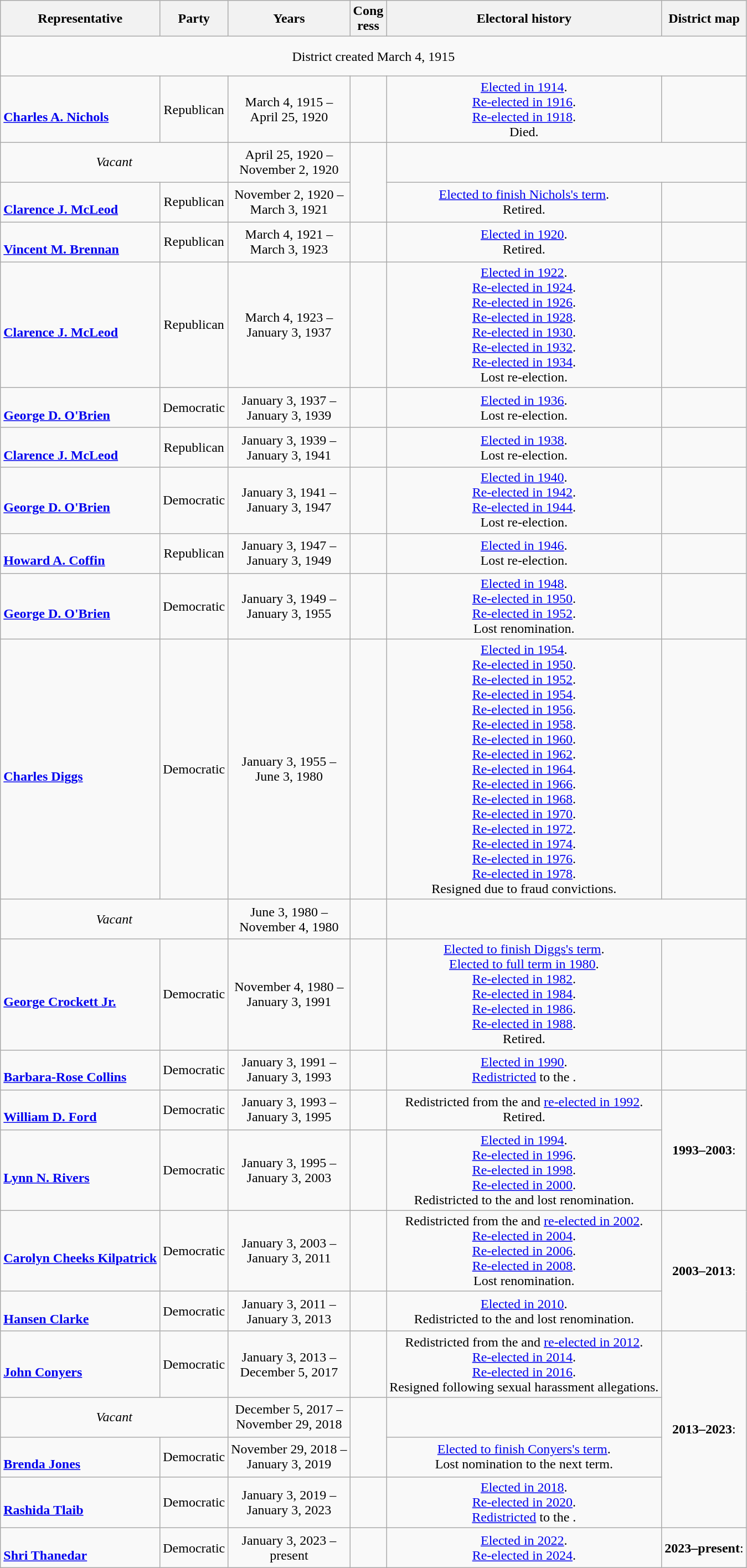<table class=wikitable style="text-align:center">
<tr>
<th>Representative</th>
<th>Party</th>
<th>Years</th>
<th>Cong<br>ress</th>
<th>Electoral history</th>
<th>District map</th>
</tr>
<tr style="height:3em">
<td colspan=6>District created March 4, 1915</td>
</tr>
<tr style="height:3em">
<td align=left><br><strong><a href='#'>Charles A. Nichols</a></strong><br></td>
<td>Republican</td>
<td nowrap>March 4, 1915 –<br>April 25, 1920</td>
<td></td>
<td><a href='#'>Elected in 1914</a>.<br><a href='#'>Re-elected in 1916</a>.<br><a href='#'>Re-elected in 1918</a>.<br>Died.</td>
<td></td>
</tr>
<tr style="height:3em">
<td colspan=2><em>Vacant</em></td>
<td nowrap>April 25, 1920 –<br>November 2, 1920</td>
<td rowspan=2></td>
<td colspan=2></td>
</tr>
<tr style="height:3em">
<td align=left><br><strong><a href='#'>Clarence J. McLeod</a></strong><br></td>
<td>Republican</td>
<td nowrap>November 2, 1920 –<br>March 3, 1921</td>
<td><a href='#'>Elected to finish Nichols's term</a>.<br>Retired.</td>
<td></td>
</tr>
<tr style="height:3em">
<td align=left><br><strong><a href='#'>Vincent M. Brennan</a></strong><br></td>
<td>Republican</td>
<td nowrap>March 4, 1921 –<br>March 3, 1923</td>
<td></td>
<td><a href='#'>Elected in 1920</a>.<br>Retired.</td>
<td></td>
</tr>
<tr style="height:3em">
<td align=left><br><strong><a href='#'>Clarence J. McLeod</a></strong><br></td>
<td>Republican</td>
<td nowrap>March 4, 1923 –<br>January 3, 1937</td>
<td></td>
<td><a href='#'>Elected in 1922</a>.<br><a href='#'>Re-elected in 1924</a>.<br><a href='#'>Re-elected in 1926</a>.<br><a href='#'>Re-elected in 1928</a>.<br><a href='#'>Re-elected in 1930</a>.<br><a href='#'>Re-elected in 1932</a>.<br><a href='#'>Re-elected in 1934</a>.<br>Lost re-election.</td>
<td></td>
</tr>
<tr style="height:3em">
<td align=left><br><strong><a href='#'>George D. O'Brien</a></strong><br></td>
<td>Democratic</td>
<td nowrap>January 3, 1937 –<br>January 3, 1939</td>
<td></td>
<td><a href='#'>Elected in 1936</a>.<br>Lost re-election.</td>
<td></td>
</tr>
<tr style="height:3em">
<td align=left><br><strong><a href='#'>Clarence J. McLeod</a></strong><br></td>
<td>Republican</td>
<td nowrap>January 3, 1939 –<br>January 3, 1941</td>
<td></td>
<td><a href='#'>Elected in 1938</a>.<br>Lost re-election.</td>
<td></td>
</tr>
<tr style="height:3em">
<td align=left><br><strong><a href='#'>George D. O'Brien</a></strong><br></td>
<td>Democratic</td>
<td nowrap>January 3, 1941 –<br>January 3, 1947</td>
<td></td>
<td><a href='#'>Elected in 1940</a>.<br><a href='#'>Re-elected in 1942</a>.<br><a href='#'>Re-elected in 1944</a>.<br>Lost re-election.</td>
<td></td>
</tr>
<tr style="height:3em">
<td align=left><br><strong><a href='#'>Howard A. Coffin</a></strong><br></td>
<td>Republican</td>
<td nowrap>January 3, 1947 –<br>January 3, 1949</td>
<td></td>
<td><a href='#'>Elected in 1946</a>.<br>Lost re-election.</td>
<td></td>
</tr>
<tr style="height:3em">
<td align=left><br><strong><a href='#'>George D. O'Brien</a></strong><br></td>
<td>Democratic</td>
<td nowrap>January 3, 1949 –<br>January 3, 1955</td>
<td></td>
<td><a href='#'>Elected in 1948</a>.<br><a href='#'>Re-elected in 1950</a>.<br><a href='#'>Re-elected in 1952</a>.<br>Lost renomination.</td>
<td></td>
</tr>
<tr style="height:3em">
<td align=left><br><strong><a href='#'>Charles Diggs</a></strong><br></td>
<td>Democratic</td>
<td nowrap>January 3, 1955 –<br>June 3, 1980</td>
<td></td>
<td><a href='#'>Elected in 1954</a>.<br><a href='#'>Re-elected in 1950</a>.<br><a href='#'>Re-elected in 1952</a>.<br><a href='#'>Re-elected in 1954</a>.<br><a href='#'>Re-elected in 1956</a>.<br><a href='#'>Re-elected in 1958</a>.<br><a href='#'>Re-elected in 1960</a>.<br><a href='#'>Re-elected in 1962</a>.<br><a href='#'>Re-elected in 1964</a>.<br><a href='#'>Re-elected in 1966</a>.<br><a href='#'>Re-elected in 1968</a>.<br><a href='#'>Re-elected in 1970</a>.<br><a href='#'>Re-elected in 1972</a>.<br><a href='#'>Re-elected in 1974</a>.<br><a href='#'>Re-elected in 1976</a>.<br><a href='#'>Re-elected in 1978</a>.<br>Resigned due to fraud convictions.</td>
<td></td>
</tr>
<tr style="height:3em">
<td colspan=2><em>Vacant</em></td>
<td nowrap>June 3, 1980 –<br>November 4, 1980</td>
<td></td>
<td colspan=2></td>
</tr>
<tr style="height:3em">
<td align=left><br><strong><a href='#'>George Crockett Jr.</a></strong><br></td>
<td>Democratic</td>
<td nowrap>November 4, 1980 –<br>January 3, 1991</td>
<td></td>
<td><a href='#'>Elected to finish Diggs's term</a>.<br><a href='#'>Elected to full term in 1980</a>.<br><a href='#'>Re-elected in 1982</a>.<br><a href='#'>Re-elected in 1984</a>.<br><a href='#'>Re-elected in 1986</a>.<br><a href='#'>Re-elected in 1988</a>.<br>Retired.</td>
<td></td>
</tr>
<tr style="height:3em">
<td align=left><br><strong><a href='#'>Barbara-Rose Collins</a></strong><br></td>
<td>Democratic</td>
<td nowrap>January 3, 1991 –<br>January 3, 1993</td>
<td></td>
<td><a href='#'>Elected in 1990</a>.<br><a href='#'>Redistricted</a> to the .</td>
<td></td>
</tr>
<tr style="height:3em">
<td align=left><br><strong><a href='#'>William D. Ford</a></strong><br></td>
<td>Democratic</td>
<td nowrap>January 3, 1993 –<br>January 3, 1995</td>
<td></td>
<td>Redistricted from the  and <a href='#'>re-elected in 1992</a>.<br>Retired.</td>
<td rowspan=2><strong>1993–2003</strong>:<br></td>
</tr>
<tr style="height:3em">
<td align=left><br><strong><a href='#'>Lynn N. Rivers</a></strong><br></td>
<td>Democratic</td>
<td nowrap>January 3, 1995 –<br>January 3, 2003</td>
<td></td>
<td><a href='#'>Elected in 1994</a>.<br><a href='#'>Re-elected in 1996</a>.<br><a href='#'>Re-elected in 1998</a>.<br><a href='#'>Re-elected in 2000</a>.<br>Redistricted to the  and lost renomination.</td>
</tr>
<tr style="height:3em">
<td align=left><br><strong><a href='#'>Carolyn Cheeks Kilpatrick</a></strong><br></td>
<td>Democratic</td>
<td nowrap>January 3, 2003 –<br>January 3, 2011</td>
<td></td>
<td>Redistricted from the  and <a href='#'>re-elected in 2002</a>.<br><a href='#'>Re-elected in 2004</a>.<br><a href='#'>Re-elected in 2006</a>.<br><a href='#'>Re-elected in 2008</a>.<br>Lost renomination.</td>
<td rowspan=2><strong>2003–2013</strong>:<br></td>
</tr>
<tr style="height:3em">
<td align=left><br><strong><a href='#'>Hansen Clarke</a></strong><br></td>
<td>Democratic</td>
<td nowrap>January 3, 2011 –<br>January 3, 2013</td>
<td></td>
<td><a href='#'>Elected in 2010</a>.<br>Redistricted to the  and lost renomination.</td>
</tr>
<tr style="height:3em">
<td align=left><br><strong><a href='#'>John Conyers</a></strong><br></td>
<td>Democratic</td>
<td nowrap>January 3, 2013 –<br>December 5, 2017</td>
<td></td>
<td>Redistricted from the  and <a href='#'>re-elected in 2012</a>.<br><a href='#'>Re-elected in 2014</a>.<br><a href='#'>Re-elected in 2016</a>.<br>Resigned following sexual harassment allegations.</td>
<td rowspan=4><strong>2013–2023</strong>:<br></td>
</tr>
<tr style="height:3em">
<td colspan=2><em>Vacant</em></td>
<td nowrap>December 5, 2017 –<br>November 29, 2018</td>
<td rowspan=2></td>
<td></td>
</tr>
<tr style="height:3em">
<td align=left><br><strong><a href='#'>Brenda Jones</a></strong><br></td>
<td>Democratic</td>
<td nowrap>November 29, 2018 –<br>January 3, 2019</td>
<td><a href='#'>Elected to finish Conyers's term</a>.<br>Lost nomination to the next term.</td>
</tr>
<tr style="height:3em">
<td align=left><br><strong><a href='#'>Rashida Tlaib</a></strong><br></td>
<td>Democratic</td>
<td nowrap>January 3, 2019 –<br>January 3, 2023</td>
<td></td>
<td><a href='#'>Elected in 2018</a>.<br><a href='#'>Re-elected in 2020</a>.<br><a href='#'>Redistricted</a> to the .</td>
</tr>
<tr style="height:3em">
<td align=left><br><strong><a href='#'>Shri Thanedar</a></strong><br></td>
<td>Democratic</td>
<td>January 3, 2023 –<br>present</td>
<td></td>
<td><a href='#'>Elected in 2022</a>.<br><a href='#'>Re-elected in 2024</a>.</td>
<td><strong>2023–present</strong>:<br></td>
</tr>
</table>
